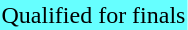<table>
<tr bgcolor="66FFFF">
<td>Qualified for finals</td>
</tr>
</table>
